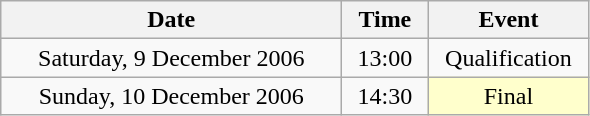<table class = "wikitable" style="text-align:center;">
<tr>
<th width=220>Date</th>
<th width=50>Time</th>
<th width=100>Event</th>
</tr>
<tr>
<td>Saturday, 9 December 2006</td>
<td>13:00</td>
<td>Qualification</td>
</tr>
<tr>
<td>Sunday, 10 December 2006</td>
<td>14:30</td>
<td bgcolor=ffffcc>Final</td>
</tr>
</table>
